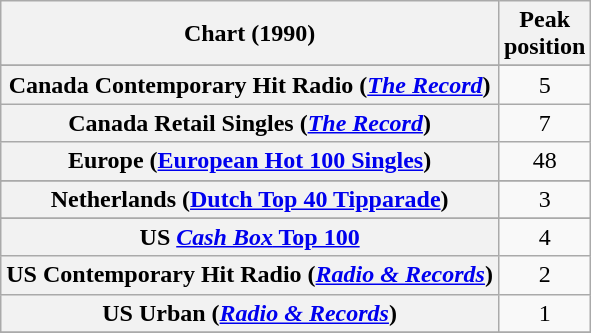<table class="wikitable sortable plainrowheaders" style="text-align:center">
<tr>
<th scope="col">Chart (1990)</th>
<th scope="col">Peak<br>position</th>
</tr>
<tr>
</tr>
<tr>
</tr>
<tr>
</tr>
<tr>
<th scope="row">Canada Contemporary Hit Radio (<em><a href='#'>The Record</a></em>)</th>
<td>5</td>
</tr>
<tr>
<th scope="row">Canada Retail Singles (<em><a href='#'>The Record</a></em>)</th>
<td>7</td>
</tr>
<tr>
<th scope="row">Europe (<a href='#'>European Hot 100 Singles</a>)</th>
<td>48</td>
</tr>
<tr>
</tr>
<tr>
<th scope="row">Netherlands (<a href='#'>Dutch Top 40 Tipparade</a>)</th>
<td>3</td>
</tr>
<tr>
</tr>
<tr>
</tr>
<tr>
</tr>
<tr>
</tr>
<tr>
</tr>
<tr>
</tr>
<tr>
</tr>
<tr>
<th scope="row">US <a href='#'><em>Cash Box</em> Top 100</a></th>
<td>4</td>
</tr>
<tr>
<th scope="row">US Contemporary Hit Radio (<em><a href='#'>Radio & Records</a></em>)</th>
<td>2</td>
</tr>
<tr>
<th scope="row">US Urban (<em><a href='#'>Radio & Records</a></em>)</th>
<td>1</td>
</tr>
<tr>
</tr>
</table>
